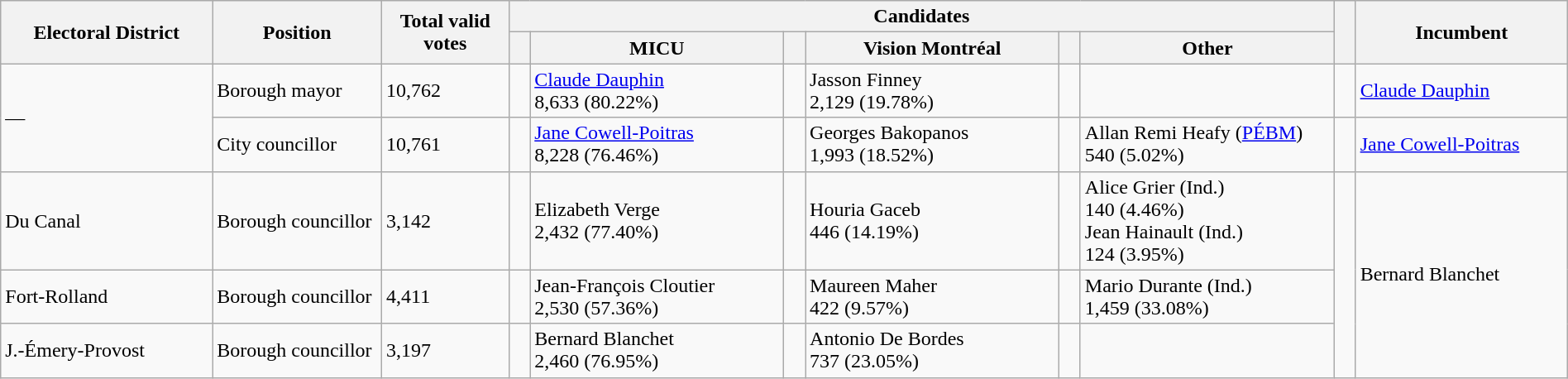<table class="wikitable" width="100%">
<tr>
<th width=10% rowspan=2>Electoral District</th>
<th width=8% rowspan=2>Position</th>
<th width=6% rowspan=2>Total valid votes</th>
<th colspan=6>Candidates</th>
<th width=1% rowspan=2> </th>
<th width=10% rowspan=2>Incumbent</th>
</tr>
<tr>
<th width=1% > </th>
<th width=12% >MICU</th>
<th width=1% > </th>
<th width=12% >Vision Montréal</th>
<th width=1% > </th>
<th width=12% >Other</th>
</tr>
<tr>
<td rowspan=2>—</td>
<td>Borough mayor</td>
<td>10,762</td>
<td> </td>
<td><a href='#'>Claude Dauphin</a><br>8,633 (80.22%)</td>
<td></td>
<td>Jasson Finney<br>2,129 (19.78%)</td>
<td></td>
<td></td>
<td> </td>
<td><a href='#'>Claude Dauphin</a></td>
</tr>
<tr>
<td>City councillor</td>
<td>10,761</td>
<td> </td>
<td><a href='#'>Jane Cowell-Poitras</a><br>8,228 (76.46%)</td>
<td></td>
<td>Georges Bakopanos<br>1,993 (18.52%)</td>
<td></td>
<td>Allan Remi Heafy (<a href='#'>PÉBM</a>)<br>540 (5.02%)</td>
<td> </td>
<td><a href='#'>Jane Cowell-Poitras</a></td>
</tr>
<tr>
<td>Du Canal</td>
<td>Borough councillor</td>
<td>3,142</td>
<td> </td>
<td>Elizabeth Verge<br>2,432 (77.40%)</td>
<td></td>
<td>Houria Gaceb<br>446 (14.19%)</td>
<td></td>
<td>Alice Grier (Ind.)<br>140 (4.46%)<br>Jean Hainault (Ind.)<br>124 (3.95%)</td>
<td rowspan=3 > </td>
<td rowspan=3>Bernard Blanchet</td>
</tr>
<tr>
<td>Fort-Rolland</td>
<td>Borough councillor</td>
<td>4,411</td>
<td> </td>
<td>Jean-François Cloutier<br>2,530 (57.36%)</td>
<td></td>
<td>Maureen Maher<br>422 (9.57%)</td>
<td></td>
<td>Mario Durante (Ind.)<br>1,459 (33.08%)</td>
</tr>
<tr>
<td>J.-Émery-Provost</td>
<td>Borough councillor</td>
<td>3,197</td>
<td> </td>
<td>Bernard Blanchet<br>2,460 (76.95%)</td>
<td></td>
<td>Antonio De Bordes<br>737 (23.05%)</td>
<td></td>
<td></td>
</tr>
</table>
